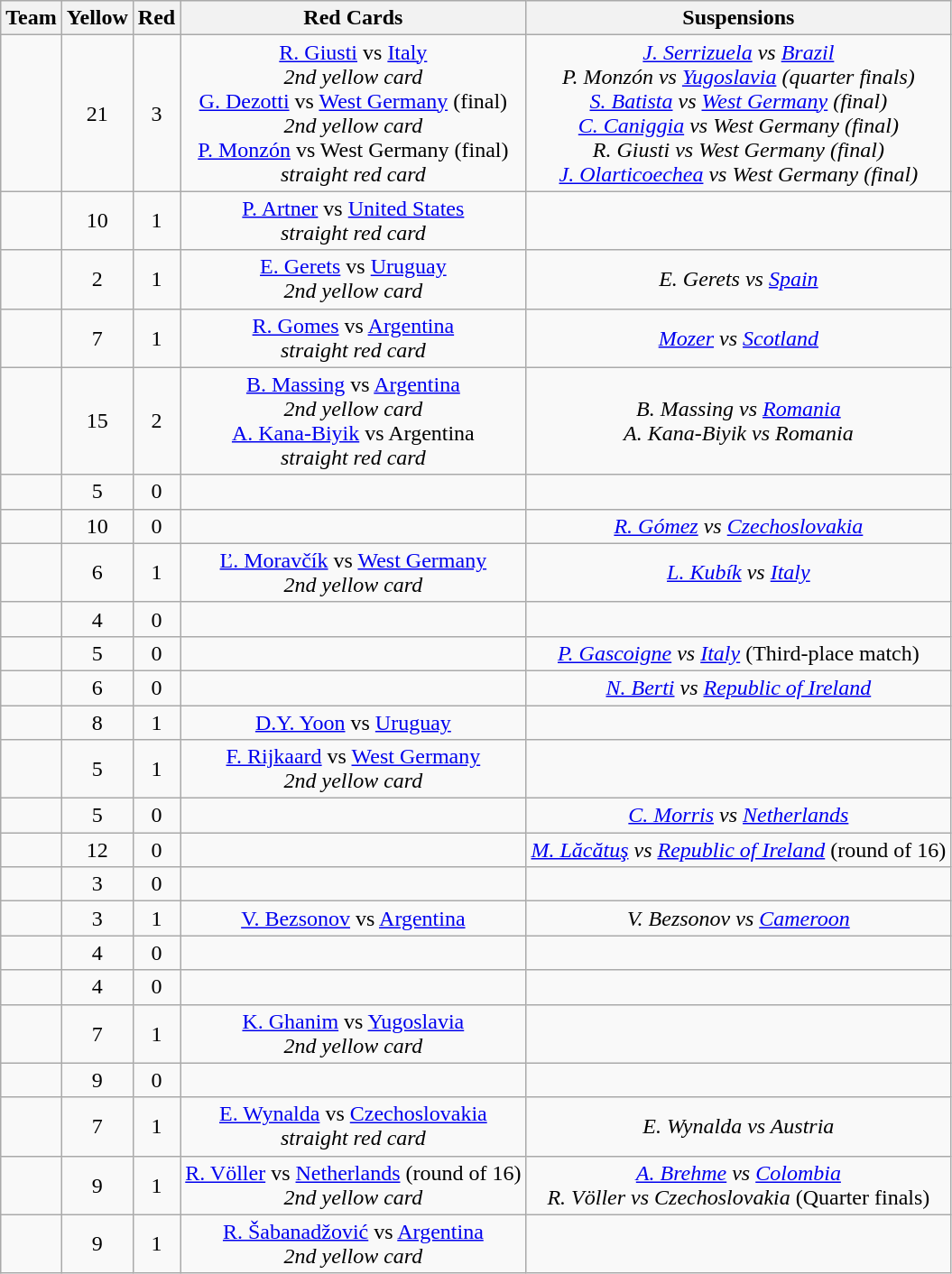<table class="wikitable sortable" style="text-align:center;">
<tr>
<th>Team</th>
<th> Yellow</th>
<th> Red</th>
<th>Red Cards</th>
<th>Suspensions</th>
</tr>
<tr>
<td style="text-align:left;"></td>
<td>21</td>
<td>3</td>
<td><a href='#'>R. Giusti</a> vs <a href='#'>Italy</a><br><em>2nd yellow card</em><br><a href='#'>G. Dezotti</a> vs <a href='#'>West Germany</a> (final)<br><em>2nd yellow card</em><br><a href='#'>P. Monzón</a> vs West Germany (final)<br><em>straight red card</em></td>
<td><em><a href='#'>J. Serrizuela</a> vs <a href='#'>Brazil</a></em><br><em>P. Monzón vs <a href='#'>Yugoslavia</a> (quarter finals)</em><br><em><a href='#'>S. Batista</a> vs <a href='#'>West Germany</a> (final)</em><br><em><a href='#'>C. Caniggia</a> vs West Germany (final)</em><br><em>R. Giusti vs West Germany (final)</em><br><em><a href='#'>J. Olarticoechea</a> vs West Germany (final)</em></td>
</tr>
<tr>
<td style="text-align:left;"></td>
<td>10</td>
<td>1</td>
<td><a href='#'>P. Artner</a> vs <a href='#'>United States</a><br><em>straight red card</em></td>
<td></td>
</tr>
<tr>
<td style="text-align:left;"></td>
<td>2</td>
<td>1</td>
<td><a href='#'>E. Gerets</a> vs <a href='#'>Uruguay</a><br><em>2nd yellow card</em></td>
<td><em>E. Gerets vs <a href='#'>Spain</a></em></td>
</tr>
<tr>
<td style="text-align:left;"></td>
<td>7</td>
<td>1</td>
<td><a href='#'>R. Gomes</a> vs <a href='#'>Argentina</a><br><em>straight red card</em></td>
<td><em><a href='#'>Mozer</a> vs <a href='#'>Scotland</a></em></td>
</tr>
<tr>
<td style="text-align:left;"></td>
<td>15</td>
<td>2</td>
<td><a href='#'>B. Massing</a> vs <a href='#'>Argentina</a><br><em>2nd yellow card</em><br><a href='#'>A. Kana-Biyik</a> vs Argentina<br><em>straight red card</em></td>
<td><em>B. Massing vs <a href='#'>Romania</a></em><br><em>A. Kana-Biyik vs Romania</em></td>
</tr>
<tr>
<td style="text-align:left;"></td>
<td>5</td>
<td>0</td>
<td></td>
<td></td>
</tr>
<tr>
<td style="text-align:left;"></td>
<td>10</td>
<td>0</td>
<td></td>
<td><em><a href='#'>R. Gómez</a> vs <a href='#'>Czechoslovakia</a></em></td>
</tr>
<tr>
<td style="text-align:left;"></td>
<td>6</td>
<td>1</td>
<td><a href='#'>Ľ. Moravčík</a> vs <a href='#'>West Germany</a><br><em>2nd yellow card</em></td>
<td><em><a href='#'>L. Kubík</a> vs <a href='#'>Italy</a></em></td>
</tr>
<tr>
<td style="text-align:left;"></td>
<td>4</td>
<td>0</td>
<td></td>
<td></td>
</tr>
<tr>
<td style="text-align:left;"></td>
<td>5</td>
<td>0</td>
<td></td>
<td><em><a href='#'>P. Gascoigne</a> vs <a href='#'>Italy</a></em> (Third-place match)</td>
</tr>
<tr>
<td style="text-align:left;"></td>
<td>6</td>
<td>0</td>
<td></td>
<td><em><a href='#'>N. Berti</a> vs <a href='#'>Republic of Ireland</a></em></td>
</tr>
<tr>
<td style="text-align:left;"></td>
<td>8</td>
<td>1</td>
<td><a href='#'>D.Y. Yoon</a> vs <a href='#'>Uruguay</a></td>
<td></td>
</tr>
<tr>
<td style="text-align:left;"></td>
<td>5</td>
<td>1</td>
<td><a href='#'>F. Rijkaard</a> vs <a href='#'>West Germany</a><br><em>2nd yellow card</em></td>
<td></td>
</tr>
<tr>
<td style="text-align:left;"></td>
<td>5</td>
<td>0</td>
<td></td>
<td><em><a href='#'>C. Morris</a> vs <a href='#'>Netherlands</a></em></td>
</tr>
<tr>
<td style="text-align:left;"></td>
<td>12</td>
<td>0</td>
<td></td>
<td><em><a href='#'>M. Lăcătuş</a> vs <a href='#'>Republic of Ireland</a></em> (round of 16)</td>
</tr>
<tr>
<td style="text-align:left;"></td>
<td>3</td>
<td>0</td>
<td></td>
<td></td>
</tr>
<tr>
<td style="text-align:left;"></td>
<td>3</td>
<td>1</td>
<td><a href='#'>V. Bezsonov</a> vs <a href='#'>Argentina</a></td>
<td><em>V. Bezsonov vs <a href='#'>Cameroon</a></em></td>
</tr>
<tr>
<td style="text-align:left;"></td>
<td>4</td>
<td>0</td>
<td></td>
<td></td>
</tr>
<tr>
<td style="text-align:left;"></td>
<td>4</td>
<td>0</td>
<td></td>
<td></td>
</tr>
<tr>
<td style="text-align:left;"></td>
<td>7</td>
<td>1</td>
<td><a href='#'>K. Ghanim</a> vs <a href='#'>Yugoslavia</a><br><em>2nd yellow card</em></td>
<td></td>
</tr>
<tr>
<td style="text-align:left;"></td>
<td>9</td>
<td>0</td>
<td></td>
<td></td>
</tr>
<tr>
<td style="text-align:left;"></td>
<td>7</td>
<td>1</td>
<td><a href='#'>E. Wynalda</a> vs <a href='#'>Czechoslovakia</a><br><em>straight red card</em></td>
<td><em>E. Wynalda vs Austria</em></td>
</tr>
<tr>
<td style="text-align:left;"></td>
<td>9</td>
<td>1</td>
<td><a href='#'>R. Völler</a> vs <a href='#'>Netherlands</a> (round of 16)<br><em>2nd yellow card</em></td>
<td><em><a href='#'>A. Brehme</a> vs <a href='#'>Colombia</a></em><br><em>R. Völler vs Czechoslovakia</em> (Quarter finals)</td>
</tr>
<tr>
<td style="text-align:left;"></td>
<td>9</td>
<td>1</td>
<td><a href='#'>R. Šabanadžović</a> vs <a href='#'>Argentina</a><br><em>2nd yellow card</em></td>
<td></td>
</tr>
</table>
